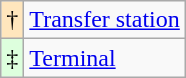<table class="wikitable" style="font-size:100%;">
<tr>
<td style="background-color:#FFE6BD">†</td>
<td><a href='#'>Transfer station</a></td>
</tr>
<tr>
<td style="background-color:#DDFFDD">‡</td>
<td><a href='#'>Terminal</a></td>
</tr>
</table>
